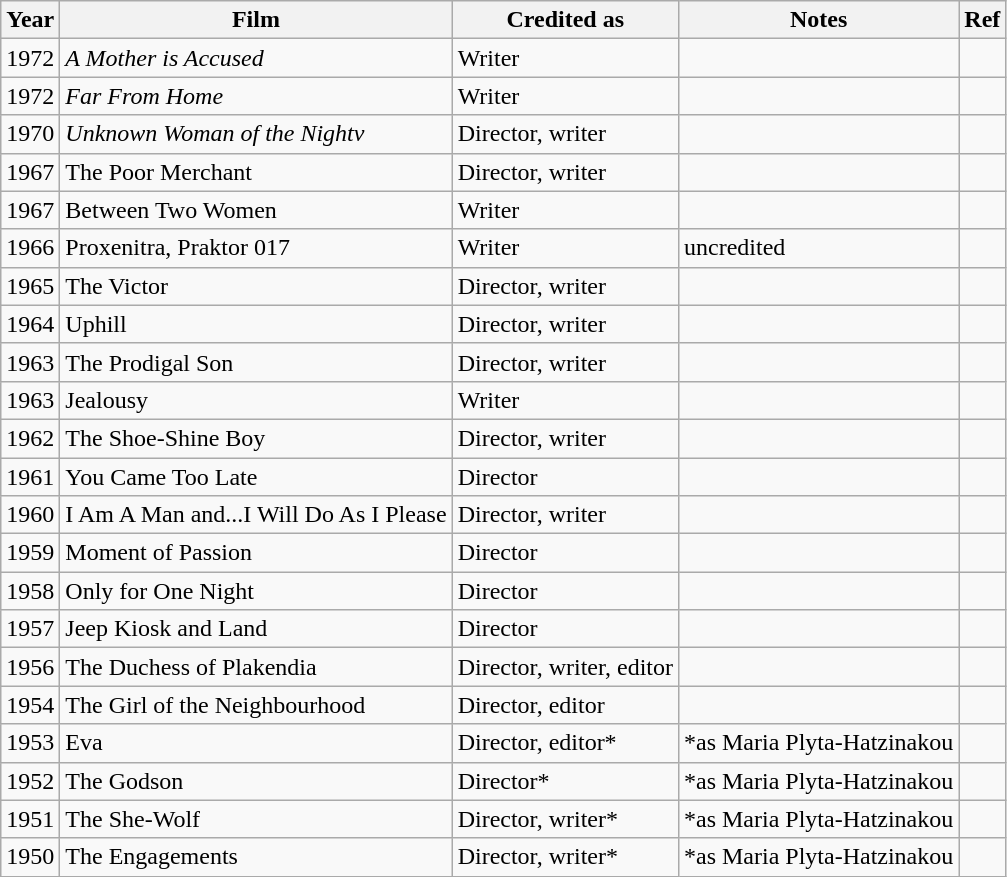<table class="wikitable">
<tr>
<th>Year</th>
<th>Film</th>
<th>Credited as</th>
<th>Notes</th>
<th>Ref</th>
</tr>
<tr>
<td>1972</td>
<td><em>A Mother is Accused</em></td>
<td>Writer</td>
<td></td>
<td></td>
</tr>
<tr>
<td>1972</td>
<td><em>Far From Home</em></td>
<td>Writer</td>
<td></td>
<td></td>
</tr>
<tr>
<td>1970</td>
<td><em>Unknown Woman of the Nightv</td>
<td>Director, writer</td>
<td></td>
<td></td>
</tr>
<tr>
<td>1967</td>
<td></em>The Poor Merchant<em></td>
<td>Director, writer</td>
<td></td>
<td></td>
</tr>
<tr>
<td>1967</td>
<td></em>Between Two Women<em></td>
<td>Writer</td>
<td></td>
<td></td>
</tr>
<tr>
<td>1966</td>
<td></em>Proxenitra, Praktor 017<em></td>
<td>Writer</td>
<td>uncredited</td>
<td></td>
</tr>
<tr>
<td>1965</td>
<td></em>The Victor<em></td>
<td>Director, writer</td>
<td></td>
<td></td>
</tr>
<tr>
<td>1964</td>
<td></em>Uphill<em></td>
<td>Director, writer</td>
<td></td>
<td></td>
</tr>
<tr>
<td>1963</td>
<td></em>The Prodigal Son<em></td>
<td>Director, writer</td>
<td></td>
<td></td>
</tr>
<tr>
<td>1963</td>
<td></em>Jealousy<em></td>
<td>Writer</td>
<td></td>
<td></td>
</tr>
<tr>
<td>1962</td>
<td></em>The Shoe-Shine Boy<em></td>
<td>Director, writer</td>
<td></td>
<td></td>
</tr>
<tr>
<td>1961</td>
<td></em>You Came Too Late<em></td>
<td>Director</td>
<td></td>
<td></td>
</tr>
<tr>
<td>1960</td>
<td></em>I Am A Man and...I Will Do As I Please<em></td>
<td>Director, writer</td>
<td></td>
<td></td>
</tr>
<tr>
<td>1959</td>
<td></em>Moment of Passion<em></td>
<td>Director</td>
<td></td>
<td></td>
</tr>
<tr>
<td>1958</td>
<td></em>Only for One Night<em></td>
<td>Director</td>
<td></td>
<td></td>
</tr>
<tr>
<td>1957</td>
<td></em>Jeep Kiosk and Land<em></td>
<td>Director</td>
<td></td>
<td></td>
</tr>
<tr>
<td>1956</td>
<td></em>The Duchess of Plakendia<em></td>
<td>Director, writer, editor</td>
<td></td>
<td></td>
</tr>
<tr>
<td>1954</td>
<td></em>The Girl of the Neighbourhood<em></td>
<td>Director, editor</td>
<td></td>
<td></td>
</tr>
<tr>
<td>1953</td>
<td></em>Eva<em></td>
<td>Director, editor*</td>
<td>*as Maria Plyta-Hatzinakou</td>
<td></td>
</tr>
<tr>
<td>1952</td>
<td></em>The Godson<em></td>
<td>Director*</td>
<td>*as Maria Plyta-Hatzinakou</td>
<td></td>
</tr>
<tr>
<td>1951</td>
<td></em>The She-Wolf<em></td>
<td>Director, writer*</td>
<td>*as Maria Plyta-Hatzinakou</td>
<td></td>
</tr>
<tr>
<td>1950</td>
<td></em>The Engagements<em></td>
<td>Director, writer*</td>
<td>*as Maria Plyta-Hatzinakou</td>
<td></td>
</tr>
</table>
